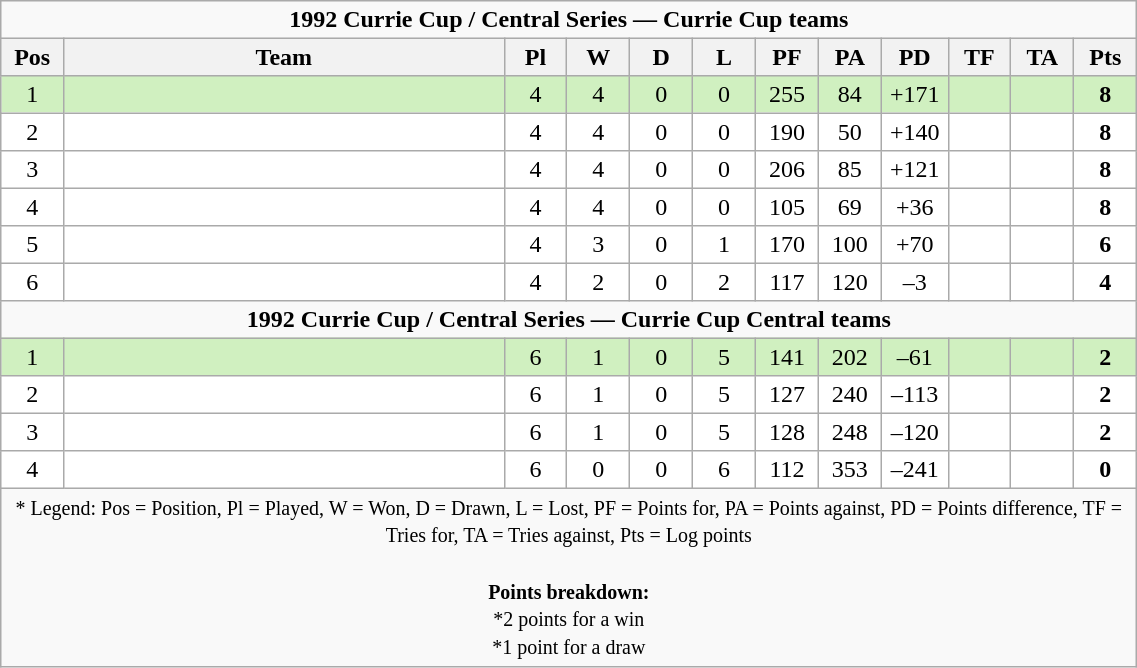<table class="wikitable" style="text-align:center; line-height:110%; font-size:100%; width:60%;">
<tr>
<td colspan="12" cellpadding="0" cellspacing="0"><strong>1992 Currie Cup / Central Series — Currie Cup teams</strong></td>
</tr>
<tr>
<th style="width:5%;">Pos</th>
<th style="width:35%;">Team</th>
<th style="width:5%;">Pl</th>
<th style="width:5%;">W</th>
<th style="width:5%;">D</th>
<th style="width:5%;">L</th>
<th style="width:5%;">PF</th>
<th style="width:5%;">PA</th>
<th style="width:5%;">PD</th>
<th style="width:5%;">TF</th>
<th style="width:5%;">TA</th>
<th style="width:5%;">Pts<br></th>
</tr>
<tr bgcolor=#D0F0C0 align=center>
<td>1</td>
<td align=left></td>
<td>4</td>
<td>4</td>
<td>0</td>
<td>0</td>
<td>255</td>
<td>84</td>
<td>+171</td>
<td></td>
<td></td>
<td><strong>8</strong></td>
</tr>
<tr bgcolor=#FFFFFF align=center>
<td>2</td>
<td align=left></td>
<td>4</td>
<td>4</td>
<td>0</td>
<td>0</td>
<td>190</td>
<td>50</td>
<td>+140</td>
<td></td>
<td></td>
<td><strong>8</strong></td>
</tr>
<tr bgcolor=#FFFFFF align=center>
<td>3</td>
<td align=left></td>
<td>4</td>
<td>4</td>
<td>0</td>
<td>0</td>
<td>206</td>
<td>85</td>
<td>+121</td>
<td></td>
<td></td>
<td><strong>8</strong></td>
</tr>
<tr bgcolor=#FFFFFF align=center>
<td>4</td>
<td align=left></td>
<td>4</td>
<td>4</td>
<td>0</td>
<td>0</td>
<td>105</td>
<td>69</td>
<td>+36</td>
<td></td>
<td></td>
<td><strong>8</strong></td>
</tr>
<tr bgcolor=#FFFFFF align=center>
<td>5</td>
<td align=left></td>
<td>4</td>
<td>3</td>
<td>0</td>
<td>1</td>
<td>170</td>
<td>100</td>
<td>+70</td>
<td></td>
<td></td>
<td><strong>6</strong></td>
</tr>
<tr bgcolor=#FFFFFF align=center>
<td>6</td>
<td align=left></td>
<td>4</td>
<td>2</td>
<td>0</td>
<td>2</td>
<td>117</td>
<td>120</td>
<td>–3</td>
<td></td>
<td></td>
<td><strong>4</strong></td>
</tr>
<tr>
<td colspan="12" cellpadding="0" cellspacing="0"><strong>1992 Currie Cup / Central Series — Currie Cup Central teams</strong></td>
</tr>
<tr bgcolor=#D0F0C0 align=center>
<td>1</td>
<td align=left></td>
<td>6</td>
<td>1</td>
<td>0</td>
<td>5</td>
<td>141</td>
<td>202</td>
<td>–61</td>
<td></td>
<td></td>
<td><strong>2</strong></td>
</tr>
<tr bgcolor=#FFFFFF align=center>
<td>2</td>
<td align=left></td>
<td>6</td>
<td>1</td>
<td>0</td>
<td>5</td>
<td>127</td>
<td>240</td>
<td>–113</td>
<td></td>
<td></td>
<td><strong>2</strong></td>
</tr>
<tr bgcolor=#FFFFFF align=center>
<td>3</td>
<td align=left></td>
<td>6</td>
<td>1</td>
<td>0</td>
<td>5</td>
<td>128</td>
<td>248</td>
<td>–120</td>
<td></td>
<td></td>
<td><strong>2</strong></td>
</tr>
<tr bgcolor=#FFFFFF align=center>
<td>4</td>
<td align=left></td>
<td>6</td>
<td>0</td>
<td>0</td>
<td>6</td>
<td>112</td>
<td>353</td>
<td>–241</td>
<td></td>
<td></td>
<td><strong>0</strong></td>
</tr>
<tr>
<td colspan="12" style="border:0px"><small>* Legend: Pos = Position, Pl = Played, W = Won, D = Drawn, L = Lost, PF = Points for, PA = Points against, PD = Points difference, TF = Tries for, TA = Tries against, Pts = Log points<br><br><strong>Points breakdown:</strong><br>*2 points for a win<br>*1 point for a draw</small></td>
</tr>
</table>
